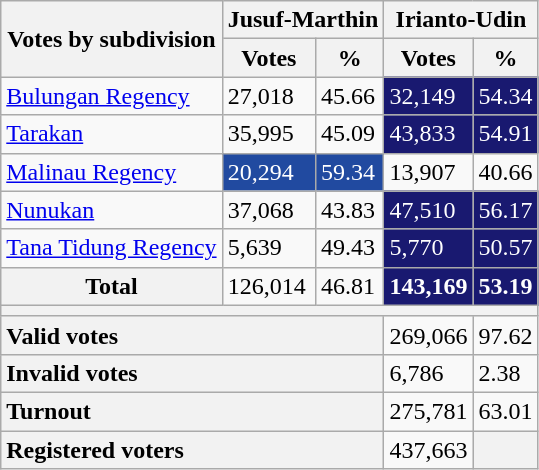<table class="wikitable">
<tr>
<th style="text-align:center;" rowspan="2">Votes by subdivision</th>
<th style="text-align:center;" colspan="2">Jusuf-Marthin</th>
<th style="text-align:center;" colspan="2">Irianto-Udin</th>
</tr>
<tr>
<th style="text-align:center;">Votes</th>
<th style="text-align:center;">%</th>
<th style="text-align:center;">Votes</th>
<th style="text-align:center;">%</th>
</tr>
<tr>
<td><a href='#'>Bulungan Regency</a></td>
<td>27,018</td>
<td>45.66</td>
<td style="background: #191970; color: white;">32,149</td>
<td style="background: #191970; color: white;">54.34</td>
</tr>
<tr>
<td><a href='#'>Tarakan</a></td>
<td>35,995</td>
<td>45.09</td>
<td style="background: #191970; color: white;">43,833</td>
<td style="background: #191970; color: white;">54.91</td>
</tr>
<tr>
<td><a href='#'>Malinau Regency</a></td>
<td style="background: #214aa0; color: white;">20,294</td>
<td style="background: #214aa0; color: white;">59.34</td>
<td>13,907</td>
<td>40.66</td>
</tr>
<tr>
<td><a href='#'>Nunukan</a></td>
<td>37,068</td>
<td>43.83</td>
<td style="background: #191970; color: white;">47,510</td>
<td style="background: #191970; color: white;">56.17</td>
</tr>
<tr>
<td><a href='#'>Tana Tidung Regency</a></td>
<td>5,639</td>
<td>49.43</td>
<td style="background: #191970; color: white;">5,770</td>
<td style="background: #191970; color: white;">50.57</td>
</tr>
<tr>
<th style="text-align:center;"><strong>Total</strong></th>
<td>126,014</td>
<td>46.81</td>
<td style="background: #191970; color: white;"><strong>143,169</strong></td>
<td style="background: #191970; color: white;"><strong>53.19</strong></td>
</tr>
<tr>
<th style="text-align:center; color:grey;" colspan=5></th>
</tr>
<tr>
<th style="text-align:left;" colspan=3><strong>Valid votes</strong></th>
<td style="text-align:left;">269,066</td>
<td>97.62</td>
</tr>
<tr>
<th style="text-align:left;" colspan=3><strong>Invalid votes</strong></th>
<td style="text-align:left;">6,786</td>
<td>2.38</td>
</tr>
<tr>
<th style="text-align:left;" colspan=3><strong>Turnout</strong></th>
<td style="text-align:left;">275,781</td>
<td>63.01</td>
</tr>
<tr>
<th style="text-align:left;" colspan=3><strong>Registered voters</strong></th>
<td style="text-align:left;">437,663</td>
<th style="text-align:center; color:grey;"></th>
</tr>
</table>
